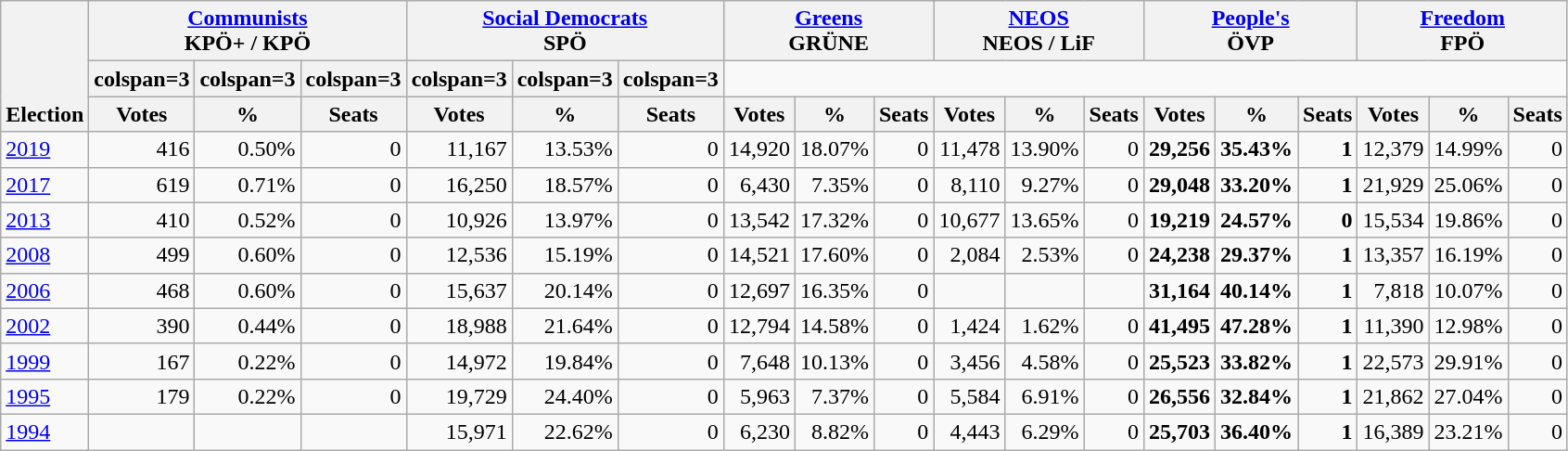<table class="wikitable" border="1" style="font-size:100%; text-align:right;">
<tr>
<th style="text-align:left;" valign=bottom rowspan=3>Election</th>
<th valign=bottom colspan=3><a href='#'>Communists</a><br>KPÖ+ / KPÖ</th>
<th valign=bottom colspan=3><a href='#'>Social Democrats</a><br>SPÖ</th>
<th valign=bottom colspan=3><a href='#'>Greens</a><br>GRÜNE</th>
<th valign=bottom colspan=3><a href='#'>NEOS</a><br>NEOS / LiF</th>
<th valign=bottom colspan=3><a href='#'>People's</a><br>ÖVP</th>
<th valign=bottom colspan=3><a href='#'>Freedom</a><br>FPÖ</th>
</tr>
<tr>
<th>colspan=3 </th>
<th>colspan=3 </th>
<th>colspan=3 </th>
<th>colspan=3 </th>
<th>colspan=3 </th>
<th>colspan=3 </th>
</tr>
<tr>
<th>Votes</th>
<th>%</th>
<th>Seats</th>
<th>Votes</th>
<th>%</th>
<th>Seats</th>
<th>Votes</th>
<th>%</th>
<th>Seats</th>
<th>Votes</th>
<th>%</th>
<th>Seats</th>
<th>Votes</th>
<th>%</th>
<th>Seats</th>
<th>Votes</th>
<th>%</th>
<th>Seats</th>
</tr>
<tr>
<td align=left><a href='#'>2019</a></td>
<td>416</td>
<td>0.50%</td>
<td>0</td>
<td>11,167</td>
<td>13.53%</td>
<td>0</td>
<td>14,920</td>
<td>18.07%</td>
<td>0</td>
<td>11,478</td>
<td>13.90%</td>
<td>0</td>
<td><strong>29,256</strong></td>
<td><strong>35.43%</strong></td>
<td><strong>1</strong></td>
<td>12,379</td>
<td>14.99%</td>
<td>0</td>
</tr>
<tr>
<td align=left><a href='#'>2017</a></td>
<td>619</td>
<td>0.71%</td>
<td>0</td>
<td>16,250</td>
<td>18.57%</td>
<td>0</td>
<td>6,430</td>
<td>7.35%</td>
<td>0</td>
<td>8,110</td>
<td>9.27%</td>
<td>0</td>
<td><strong>29,048</strong></td>
<td><strong>33.20%</strong></td>
<td><strong>1</strong></td>
<td>21,929</td>
<td>25.06%</td>
<td>0</td>
</tr>
<tr>
<td align=left><a href='#'>2013</a></td>
<td>410</td>
<td>0.52%</td>
<td>0</td>
<td>10,926</td>
<td>13.97%</td>
<td>0</td>
<td>13,542</td>
<td>17.32%</td>
<td>0</td>
<td>10,677</td>
<td>13.65%</td>
<td>0</td>
<td><strong>19,219</strong></td>
<td><strong>24.57%</strong></td>
<td><strong>0</strong></td>
<td>15,534</td>
<td>19.86%</td>
<td>0</td>
</tr>
<tr>
<td align=left><a href='#'>2008</a></td>
<td>499</td>
<td>0.60%</td>
<td>0</td>
<td>12,536</td>
<td>15.19%</td>
<td>0</td>
<td>14,521</td>
<td>17.60%</td>
<td>0</td>
<td>2,084</td>
<td>2.53%</td>
<td>0</td>
<td><strong>24,238</strong></td>
<td><strong>29.37%</strong></td>
<td><strong>1</strong></td>
<td>13,357</td>
<td>16.19%</td>
<td>0</td>
</tr>
<tr>
<td align=left><a href='#'>2006</a></td>
<td>468</td>
<td>0.60%</td>
<td>0</td>
<td>15,637</td>
<td>20.14%</td>
<td>0</td>
<td>12,697</td>
<td>16.35%</td>
<td>0</td>
<td></td>
<td></td>
<td></td>
<td><strong>31,164</strong></td>
<td><strong>40.14%</strong></td>
<td><strong>1</strong></td>
<td>7,818</td>
<td>10.07%</td>
<td>0</td>
</tr>
<tr>
<td align=left><a href='#'>2002</a></td>
<td>390</td>
<td>0.44%</td>
<td>0</td>
<td>18,988</td>
<td>21.64%</td>
<td>0</td>
<td>12,794</td>
<td>14.58%</td>
<td>0</td>
<td>1,424</td>
<td>1.62%</td>
<td>0</td>
<td><strong>41,495</strong></td>
<td><strong>47.28%</strong></td>
<td><strong>1</strong></td>
<td>11,390</td>
<td>12.98%</td>
<td>0</td>
</tr>
<tr>
<td align=left><a href='#'>1999</a></td>
<td>167</td>
<td>0.22%</td>
<td>0</td>
<td>14,972</td>
<td>19.84%</td>
<td>0</td>
<td>7,648</td>
<td>10.13%</td>
<td>0</td>
<td>3,456</td>
<td>4.58%</td>
<td>0</td>
<td><strong>25,523</strong></td>
<td><strong>33.82%</strong></td>
<td><strong>1</strong></td>
<td>22,573</td>
<td>29.91%</td>
<td>0</td>
</tr>
<tr>
<td align=left><a href='#'>1995</a></td>
<td>179</td>
<td>0.22%</td>
<td>0</td>
<td>19,729</td>
<td>24.40%</td>
<td>0</td>
<td>5,963</td>
<td>7.37%</td>
<td>0</td>
<td>5,584</td>
<td>6.91%</td>
<td>0</td>
<td><strong>26,556</strong></td>
<td><strong>32.84%</strong></td>
<td><strong>1</strong></td>
<td>21,862</td>
<td>27.04%</td>
<td>0</td>
</tr>
<tr>
<td align=left><a href='#'>1994</a></td>
<td></td>
<td></td>
<td></td>
<td>15,971</td>
<td>22.62%</td>
<td>0</td>
<td>6,230</td>
<td>8.82%</td>
<td>0</td>
<td>4,443</td>
<td>6.29%</td>
<td>0</td>
<td><strong>25,703</strong></td>
<td><strong>36.40%</strong></td>
<td><strong>1</strong></td>
<td>16,389</td>
<td>23.21%</td>
<td>0</td>
</tr>
</table>
